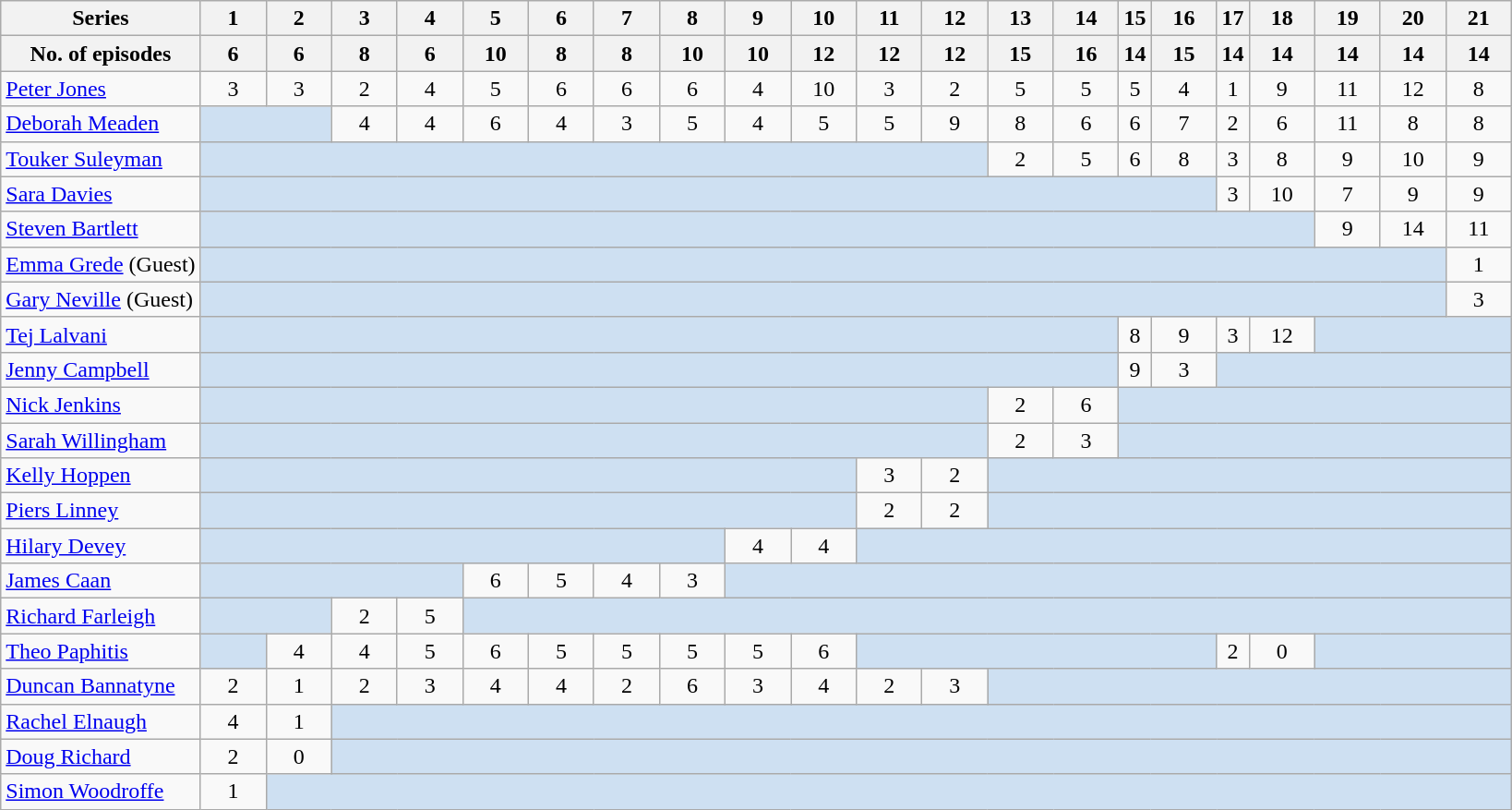<table class="wikitable sortable">
<tr>
<th>Series</th>
<th style="width:40px;">1</th>
<th style="width:40px;">2</th>
<th style="width:40px;">3</th>
<th style="width:40px;">4</th>
<th style="width:40px;">5</th>
<th style="width:40px;">6</th>
<th style="width:40px;">7</th>
<th style="width:40px;">8</th>
<th style="width:40px;">9</th>
<th style="width:40px;">10</th>
<th style="width:40px;">11</th>
<th style="width:40px;">12</th>
<th style="width:40px;">13</th>
<th style="width:40px;">14</th>
<th>15</th>
<th style="width:40px;">16</th>
<th>17</th>
<th style="width:40px;">18</th>
<th style="width:40px;">19</th>
<th style="width:40px;">20</th>
<th style="width:40px;">21</th>
</tr>
<tr>
<th>No. of episodes</th>
<th>6</th>
<th>6</th>
<th>8</th>
<th>6</th>
<th>10</th>
<th>8</th>
<th>8</th>
<th>10</th>
<th>10</th>
<th>12</th>
<th>12</th>
<th>12</th>
<th>15</th>
<th>16</th>
<th>14</th>
<th>15</th>
<th>14</th>
<th>14</th>
<th>14</th>
<th>14</th>
<th>14</th>
</tr>
<tr>
<td><a href='#'>Peter Jones</a></td>
<td style="text-align:center;">3</td>
<td style="text-align:center;">3</td>
<td style="text-align:center;">2</td>
<td style="text-align:center;">4</td>
<td style="text-align:center;">5</td>
<td style="text-align:center;">6</td>
<td style="text-align:center;">6</td>
<td style="text-align:center;">6</td>
<td style="text-align:center;">4</td>
<td style="text-align:center;">10</td>
<td style="text-align:center;">3</td>
<td style="text-align:center;">2</td>
<td style="text-align:center;">5</td>
<td style="text-align:center;">5</td>
<td style="text-align:center;">5</td>
<td style="text-align:center;">4</td>
<td style="text-align:center;">1</td>
<td style="text-align:center;">9</td>
<td style="text-align:center;">11</td>
<td style="text-align:center;">12</td>
<td style="text-align:center;">8</td>
</tr>
<tr>
<td><a href='#'>Deborah Meaden</a></td>
<td colspan="2" style="background:#cee0f2;"></td>
<td style="text-align:center;">4</td>
<td style="text-align:center;">4</td>
<td style="text-align:center;">6</td>
<td style="text-align:center;">4</td>
<td style="text-align:center;">3</td>
<td style="text-align:center;">5</td>
<td style="text-align:center;">4</td>
<td style="text-align:center;">5</td>
<td style="text-align:center;">5</td>
<td style="text-align:center;">9</td>
<td style="text-align:center;">8</td>
<td style="text-align:center;">6</td>
<td style="text-align:center;">6</td>
<td style="text-align:center;">7</td>
<td style="text-align:center;">2</td>
<td style="text-align:center;">6</td>
<td style="text-align:center;">11</td>
<td style="text-align:center;">8</td>
<td style="text-align:center;">8</td>
</tr>
<tr>
<td><a href='#'>Touker Suleyman</a></td>
<td colspan="12" style="background:#cee0f2;"></td>
<td style="text-align:center;">2</td>
<td style="text-align:center;">5</td>
<td style="text-align:center;">6</td>
<td style="text-align:center;">8</td>
<td style="text-align:center;">3</td>
<td style="text-align:center;">8</td>
<td style="text-align:center;">9</td>
<td style="text-align:center;">10</td>
<td style="text-align:center;">9</td>
</tr>
<tr>
<td><a href='#'>Sara Davies</a></td>
<td colspan="16" style="background:#cee0f2;"></td>
<td style="text-align:center;">3</td>
<td style="text-align:center;">10</td>
<td style="text-align:center;">7</td>
<td style="text-align:center;">9</td>
<td style="text-align:center;">9</td>
</tr>
<tr>
<td><a href='#'>Steven Bartlett</a></td>
<td colspan="18" style="background:#cee0f2;"></td>
<td style="text-align:center;">9</td>
<td style="text-align:center;">14</td>
<td style="text-align:center;">11</td>
</tr>
<tr>
<td><a href='#'>Emma Grede</a> (Guest)</td>
<td colspan="20" style="background:#cee0f2;"></td>
<td style="text-align:center;">1</td>
</tr>
<tr>
<td><a href='#'>Gary Neville</a> (Guest)</td>
<td colspan="20" style="background:#cee0f2;"></td>
<td style="text-align:center;">3</td>
</tr>
<tr>
<td><a href='#'>Tej Lalvani</a></td>
<td style="background:#cee0f2;" colspan="14"></td>
<td style="text-align:center;">8</td>
<td style="text-align:center;">9</td>
<td style="text-align:center;">3</td>
<td style="text-align:center;">12</td>
<td colspan="3" style="background:#cee0f2;"></td>
</tr>
<tr>
<td><a href='#'>Jenny Campbell</a></td>
<td colspan="14" style="background:#cee0f2;"></td>
<td style="text-align:center;">9</td>
<td style="text-align:center;">3</td>
<td colspan="5" style="background:#cee0f2;"></td>
</tr>
<tr>
<td><a href='#'>Nick Jenkins</a></td>
<td style="background:#cee0f2;" colspan="12"></td>
<td style="text-align:center;">2</td>
<td style="text-align:center;">6</td>
<td colspan="7" style="background:#cee0f2;"></td>
</tr>
<tr>
<td><a href='#'>Sarah Willingham</a></td>
<td style="background:#cee0f2;" colspan="12"></td>
<td style="text-align:center;">2</td>
<td style="text-align:center;">3</td>
<td colspan="7" style="background:#cee0f2;"></td>
</tr>
<tr>
<td><a href='#'>Kelly Hoppen</a></td>
<td style="background:#cee0f2;" colspan="10"></td>
<td style="text-align:center;">3</td>
<td style="text-align:center;">2</td>
<td colspan="9" style="background:#cee0f2;"></td>
</tr>
<tr>
<td><a href='#'>Piers Linney</a></td>
<td style="background:#cee0f2;" colspan="10"></td>
<td style="text-align:center;">2</td>
<td style="text-align:center;">2</td>
<td colspan="9" style="background:#cee0f2;"></td>
</tr>
<tr>
<td><a href='#'>Hilary Devey</a></td>
<td style="background:#cee0f2;" colspan="8"></td>
<td style="text-align:center;">4</td>
<td style="text-align:center;">4</td>
<td colspan="11" style="background:#cee0f2;"></td>
</tr>
<tr>
<td><a href='#'>James Caan</a></td>
<td style="background:#cee0f2;" colspan="4"></td>
<td style="text-align:center;">6</td>
<td style="text-align:center;">5</td>
<td style="text-align:center;">4</td>
<td style="text-align:center;">3</td>
<td colspan="23" style="background:#cee0f2;"></td>
</tr>
<tr>
<td><a href='#'>Richard Farleigh</a></td>
<td style="background:#cee0f2;" colspan="2"></td>
<td style="text-align:center;">2</td>
<td style="text-align:center;">5</td>
<td colspan="17" style="background:#cee0f2;"></td>
</tr>
<tr>
<td><a href='#'>Theo Paphitis</a></td>
<td style="background:#cee0f2;"></td>
<td style="text-align:center;">4</td>
<td style="text-align:center;">4</td>
<td style="text-align:center;">5</td>
<td style="text-align:center;">6</td>
<td style="text-align:center;">5</td>
<td style="text-align:center;">5</td>
<td style="text-align:center;">5</td>
<td style="text-align:center;">5</td>
<td style="text-align:center;">6</td>
<td style="background:#cee0f2;" colspan="6"></td>
<td style="text-align:center;">2</td>
<td style="text-align:center;">0 </td>
<td colspan="3" style="background:#cee0f2;"></td>
</tr>
<tr>
<td><a href='#'>Duncan Bannatyne</a></td>
<td style="text-align:center;">2</td>
<td style="text-align:center;">1</td>
<td style="text-align:center;">2</td>
<td style="text-align:center;">3</td>
<td style="text-align:center;">4</td>
<td style="text-align:center;">4</td>
<td style="text-align:center;">2</td>
<td style="text-align:center;">6</td>
<td style="text-align:center;">3</td>
<td style="text-align:center;">4</td>
<td style="text-align:center;">2</td>
<td style="text-align:center;">3</td>
<td colspan="9" style="background:#cee0f2;"></td>
</tr>
<tr>
<td><a href='#'>Rachel Elnaugh</a></td>
<td style="text-align:center;">4</td>
<td style="text-align:center;">1</td>
<td colspan="19" style="background:#cee0f2;"></td>
</tr>
<tr>
<td><a href='#'>Doug Richard</a></td>
<td style="text-align:center;">2</td>
<td style="text-align:center;">0</td>
<td colspan="19" style="background:#cee0f2;"></td>
</tr>
<tr>
<td><a href='#'>Simon Woodroffe</a></td>
<td style="text-align:center;">1</td>
<td colspan="21" style="background:#cee0f2;"></td>
</tr>
</table>
